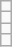<table class="wikitable">
<tr>
<td></td>
</tr>
<tr>
<td></td>
</tr>
<tr>
<td></td>
</tr>
<tr>
<td></td>
</tr>
</table>
